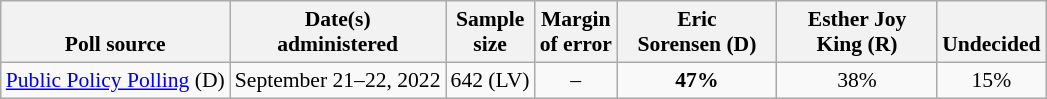<table class="wikitable" style="font-size:90%;text-align:center;">
<tr valign=bottom>
<th>Poll source</th>
<th>Date(s)<br>administered</th>
<th>Sample<br>size</th>
<th>Margin<br>of error</th>
<th style="width:100px;">Eric<br>Sorensen (D)</th>
<th style="width:100px;">Esther Joy<br>King (R)</th>
<th>Undecided</th>
</tr>
<tr>
<td style="text-align:left;"><a href='#'>Public Policy Polling</a> (D)</td>
<td>September 21–22, 2022</td>
<td>642 (LV)</td>
<td>–</td>
<td><strong>47%</strong></td>
<td>38%</td>
<td>15%</td>
</tr>
</table>
